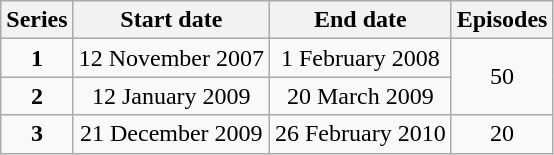<table class="wikitable" style="text-align:center;">
<tr>
<th>Series</th>
<th>Start date</th>
<th>End date</th>
<th>Episodes</th>
</tr>
<tr>
<td><strong>1</strong></td>
<td>12 November 2007</td>
<td>1 February 2008</td>
<td rowspan="2">50</td>
</tr>
<tr>
<td><strong>2</strong></td>
<td>12 January 2009</td>
<td>20 March 2009</td>
</tr>
<tr>
<td><strong>3</strong></td>
<td>21 December 2009</td>
<td>26 February 2010</td>
<td>20</td>
</tr>
</table>
